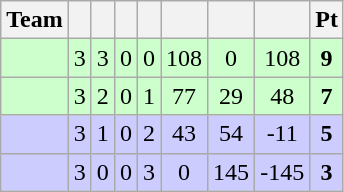<table class="wikitable" style="text-align: center;">
<tr>
<th>Team</th>
<th></th>
<th></th>
<th></th>
<th></th>
<th></th>
<th></th>
<th></th>
<th>Pt</th>
</tr>
<tr bgcolor="ccffcc">
<td align="left"></td>
<td>3</td>
<td>3</td>
<td>0</td>
<td>0</td>
<td>108</td>
<td>0</td>
<td>108</td>
<td><strong>9</strong></td>
</tr>
<tr bgcolor="ccffcc">
<td align="left"></td>
<td>3</td>
<td>2</td>
<td>0</td>
<td>1</td>
<td>77</td>
<td>29</td>
<td>48</td>
<td><strong>7</strong></td>
</tr>
<tr bgcolor="ccccff">
<td align="left"></td>
<td>3</td>
<td>1</td>
<td>0</td>
<td>2</td>
<td>43</td>
<td>54</td>
<td>-11</td>
<td><strong>5</strong></td>
</tr>
<tr bgcolor="ccccff">
<td align="left"></td>
<td>3</td>
<td>0</td>
<td>0</td>
<td>3</td>
<td>0</td>
<td>145</td>
<td>-145</td>
<td><strong>3</strong></td>
</tr>
</table>
